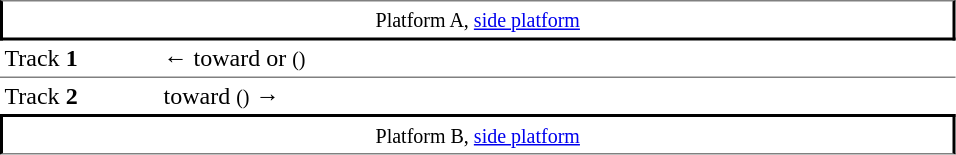<table cellpadding="3" cellspacing="0" border="0">
<tr>
<td colspan="2" style="border-top:solid 1px gray;border-right:solid 2px black;border-left:solid 2px black;border-bottom:solid 2px black;text-align:center;"><small>Platform A, <a href='#'>side platform</a></small> </td>
</tr>
<tr>
<td width="100" style="border-bottom:solid 1px gray;">Track <strong>1</strong></td>
<td width="525" style="border-bottom:solid 1px gray;">←  toward  or  <small>()</small></td>
</tr>
<tr>
<td>Track <strong>2</strong></td>
<td>  toward  <small>()</small> →</td>
</tr>
<tr>
<td colspan="2" style="border-bottom:solid 1px gray;border-top:solid 2px black;border-right:solid 2px black;border-left:solid 2px black;text-align:center;"><small>Platform B, <a href='#'>side platform</a></small> </td>
</tr>
</table>
